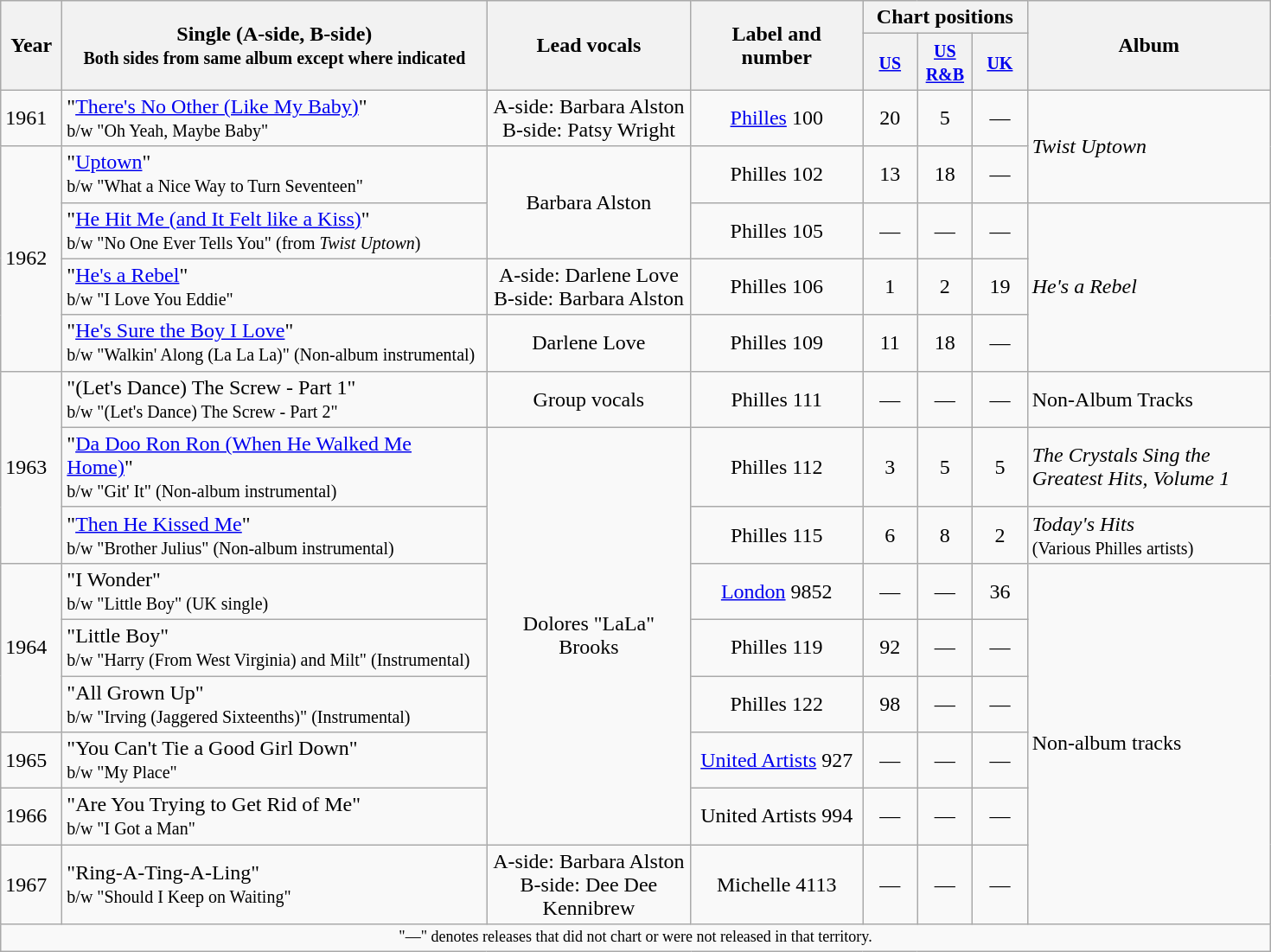<table class="wikitable">
<tr>
<th style="width:40px;" rowspan="2">Year</th>
<th style="width:320px;" rowspan="2">Single (A-side, B-side)<br><small>Both sides from same album except where indicated</small></th>
<th style="width:150px;" rowspan="2">Lead vocals</th>
<th style="width:125px;" rowspan="2">Label and number</th>
<th style="width:80px;" colspan="3">Chart positions</th>
<th style="width:180px;" rowspan="2">Album</th>
</tr>
<tr>
<th style="width:35px;"><small><a href='#'>US</a></small><br></th>
<th style="width:35px;"><small><a href='#'>US R&B</a></small><br></th>
<th style="width:35px;"><small><a href='#'>UK</a><br></small></th>
</tr>
<tr>
<td>1961</td>
<td>"<a href='#'>There's No Other (Like My Baby)</a>" <br><small>b/w "Oh Yeah, Maybe Baby"</small></td>
<td style="text-align:center;">A-side: Barbara Alston <br>B-side: Patsy Wright</td>
<td style="text-align:center;"><a href='#'>Philles</a> 100</td>
<td style="text-align:center;">20</td>
<td style="text-align:center;">5</td>
<td style="text-align:center;">—</td>
<td rowspan="2"><em>Twist Uptown</em></td>
</tr>
<tr>
<td rowspan="4">1962</td>
<td>"<a href='#'>Uptown</a>" <br><small>b/w "What a Nice Way to Turn Seventeen"</small></td>
<td style="text-align:center;" rowspan="2">Barbara Alston</td>
<td style="text-align:center;">Philles 102</td>
<td style="text-align:center;">13</td>
<td style="text-align:center;">18</td>
<td style="text-align:center;">—</td>
</tr>
<tr>
<td>"<a href='#'>He Hit Me (and It Felt like a Kiss)</a>" <br><small>b/w "No One Ever Tells You" (from <em>Twist Uptown</em>)</small></td>
<td style="text-align:center;">Philles 105</td>
<td style="text-align:center;">—</td>
<td style="text-align:center;">—</td>
<td style="text-align:center;">—</td>
<td rowspan="3"><em>He's a Rebel</em></td>
</tr>
<tr>
<td>"<a href='#'>He's a Rebel</a>" <br><small>b/w "I Love You Eddie"</small></td>
<td style="text-align:center;">A-side: Darlene Love <br>B-side: Barbara Alston</td>
<td style="text-align:center;">Philles 106</td>
<td style="text-align:center;">1</td>
<td style="text-align:center;">2</td>
<td style="text-align:center;">19</td>
</tr>
<tr>
<td>"<a href='#'>He's Sure the Boy I Love</a>" <br><small>b/w "Walkin' Along (La La La)" (Non-album instrumental)</small></td>
<td style="text-align:center;">Darlene Love</td>
<td style="text-align:center;">Philles 109</td>
<td style="text-align:center;">11</td>
<td style="text-align:center;">18</td>
<td style="text-align:center;">—</td>
</tr>
<tr>
<td rowspan="3">1963</td>
<td>"(Let's Dance) The Screw - Part 1" <br><small>b/w "(Let's Dance) The Screw - Part 2"</small></td>
<td style="text-align:center;">Group vocals</td>
<td style="text-align:center;">Philles 111</td>
<td style="text-align:center;">—</td>
<td style="text-align:center;">—</td>
<td style="text-align:center;">—</td>
<td>Non-Album Tracks</td>
</tr>
<tr>
<td>"<a href='#'>Da Doo Ron Ron (When He Walked Me Home)</a>" <br><small>b/w "Git' It" (Non-album instrumental)</small></td>
<td style="text-align:center;" rowspan="7">Dolores "LaLa" Brooks</td>
<td style="text-align:center;">Philles 112</td>
<td style="text-align:center;">3</td>
<td style="text-align:center;">5</td>
<td style="text-align:center;">5</td>
<td><em>The Crystals Sing the Greatest Hits, Volume 1</em></td>
</tr>
<tr>
<td>"<a href='#'>Then He Kissed Me</a>" <br><small>b/w "Brother Julius" (Non-album instrumental)</small></td>
<td style="text-align:center;">Philles 115</td>
<td style="text-align:center;">6</td>
<td style="text-align:center;">8</td>
<td style="text-align:center;">2</td>
<td><em>Today's Hits</em> <br><small>(Various Philles artists)</small></td>
</tr>
<tr>
<td rowspan="3">1964</td>
<td>"I Wonder" <br><small>b/w "Little Boy" (UK single)</small></td>
<td style="text-align:center;"><a href='#'>London</a> 9852</td>
<td style="text-align:center;">—</td>
<td style="text-align:center;">—</td>
<td style="text-align:center;">36</td>
<td rowspan="6">Non-album tracks</td>
</tr>
<tr>
<td>"Little Boy" <br><small>b/w "Harry (From West Virginia) and Milt" (Instrumental)</small></td>
<td style="text-align:center;">Philles 119</td>
<td style="text-align:center;">92</td>
<td style="text-align:center;">—</td>
<td style="text-align:center;">—</td>
</tr>
<tr>
<td>"All Grown Up" <br><small>b/w "Irving (Jaggered Sixteenths)" (Instrumental)</small></td>
<td style="text-align:center;">Philles 122</td>
<td style="text-align:center;">98</td>
<td style="text-align:center;">—</td>
<td style="text-align:center;">—</td>
</tr>
<tr>
<td>1965</td>
<td>"You Can't Tie a Good Girl Down" <br><small>b/w "My Place"</small></td>
<td style="text-align:center;"><a href='#'>United Artists</a> 927</td>
<td style="text-align:center;">—</td>
<td style="text-align:center;">—</td>
<td style="text-align:center;">—</td>
</tr>
<tr>
<td>1966</td>
<td>"Are You Trying to Get Rid of Me" <br><small>b/w "I Got a Man" </small></td>
<td style="text-align:center;">United Artists 994</td>
<td style="text-align:center;">—</td>
<td style="text-align:center;">—</td>
<td style="text-align:center;">—</td>
</tr>
<tr>
<td>1967</td>
<td>"Ring-A-Ting-A-Ling" <br><small>b/w "Should I Keep on Waiting" </small></td>
<td style="text-align:center;">A-side: Barbara Alston <br>B-side: Dee Dee Kennibrew</td>
<td style="text-align:center;">Michelle 4113</td>
<td style="text-align:center;">—</td>
<td style="text-align:center;">—</td>
<td style="text-align:center;">—</td>
</tr>
<tr>
<td colspan="8" style="text-align:center; font-size:9pt;">"—" denotes releases that did not chart or were not released in that territory.</td>
</tr>
</table>
